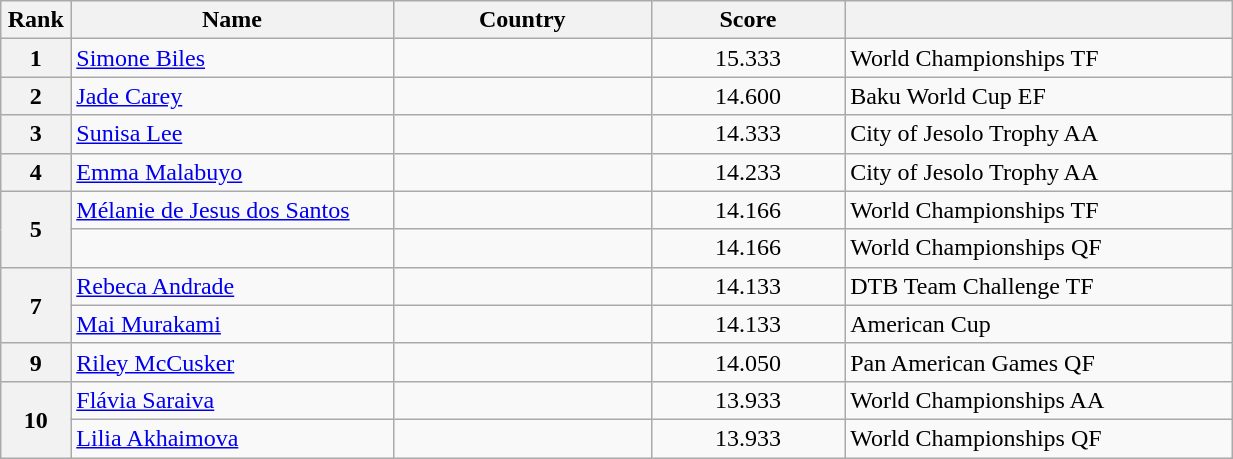<table style="width:65%;" class="wikitable sortable">
<tr>
<th style="text-align:center; width:5%;">Rank</th>
<th style="text-align:center; width:25%;">Name</th>
<th style="text-align:center; width:20%;">Country</th>
<th style="text-align:center; width:15%;">Score</th>
<th style="text-align:center; width:30%;"></th>
</tr>
<tr>
<th>1</th>
<td><a href='#'>Simone Biles</a></td>
<td></td>
<td align="center">15.333</td>
<td>World Championships TF</td>
</tr>
<tr>
<th>2</th>
<td><a href='#'>Jade Carey</a></td>
<td></td>
<td align="center">14.600</td>
<td>Baku World Cup EF</td>
</tr>
<tr>
<th>3</th>
<td><a href='#'>Sunisa Lee</a></td>
<td></td>
<td align="center">14.333</td>
<td>City of Jesolo Trophy AA</td>
</tr>
<tr>
<th>4</th>
<td><a href='#'>Emma Malabuyo</a></td>
<td></td>
<td align="center">14.233</td>
<td>City of Jesolo Trophy AA</td>
</tr>
<tr>
<th rowspan="2">5</th>
<td><a href='#'>Mélanie de Jesus dos Santos</a></td>
<td></td>
<td align="center">14.166</td>
<td>World Championships TF</td>
</tr>
<tr>
<td></td>
<td></td>
<td align="center">14.166</td>
<td>World Championships QF</td>
</tr>
<tr>
<th rowspan="2">7</th>
<td><a href='#'>Rebeca Andrade</a></td>
<td></td>
<td align="center">14.133</td>
<td>DTB Team Challenge TF</td>
</tr>
<tr>
<td><a href='#'>Mai Murakami</a></td>
<td></td>
<td align="center">14.133</td>
<td>American Cup</td>
</tr>
<tr>
<th>9</th>
<td><a href='#'>Riley McCusker</a></td>
<td></td>
<td align="center">14.050</td>
<td>Pan American Games QF</td>
</tr>
<tr>
<th rowspan="2">10</th>
<td><a href='#'>Flávia Saraiva</a></td>
<td></td>
<td align="center">13.933</td>
<td>World Championships AA</td>
</tr>
<tr>
<td><a href='#'>Lilia Akhaimova</a></td>
<td></td>
<td align="center">13.933</td>
<td>World Championships QF</td>
</tr>
</table>
